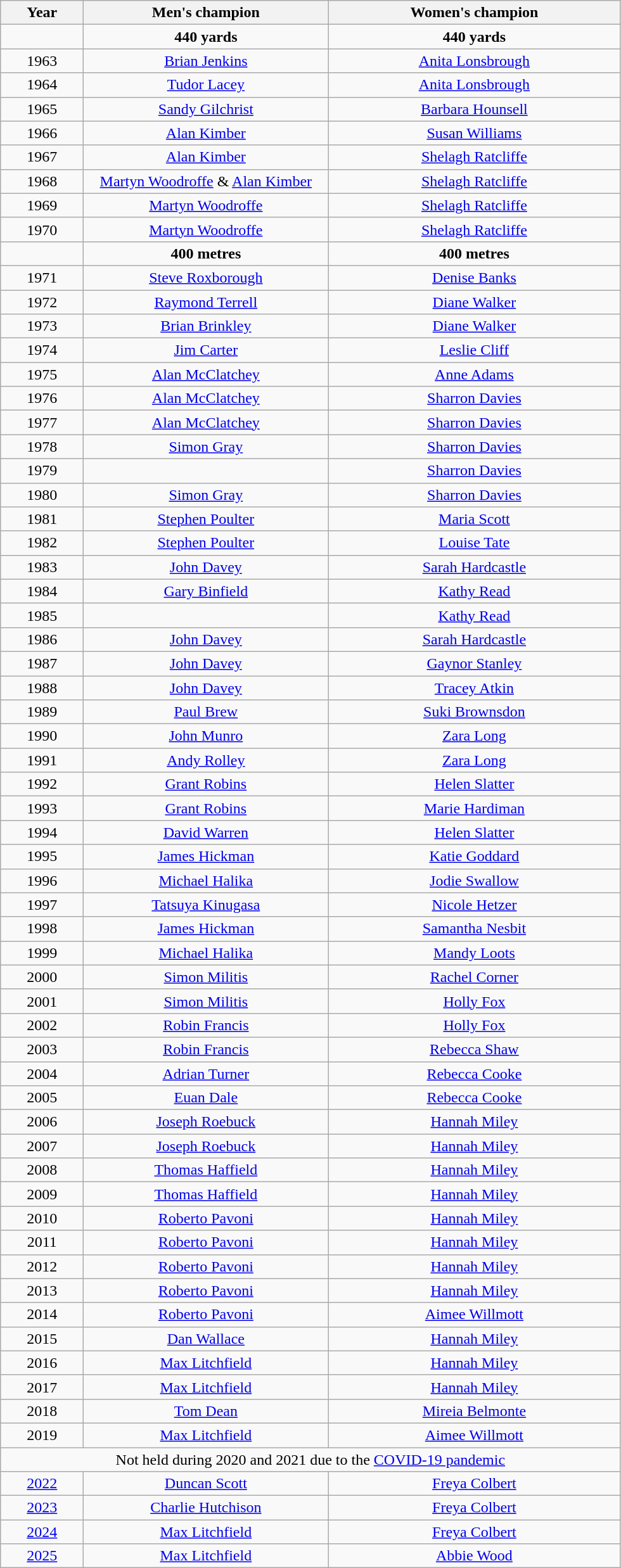<table class="wikitable sortable" style="text-align:center">
<tr>
<th width=80>Year</th>
<th width=250>Men's champion</th>
<th width=300>Women's champion</th>
</tr>
<tr>
<td></td>
<td><strong>440 yards</strong></td>
<td><strong>440 yards</strong></td>
</tr>
<tr>
<td>1963</td>
<td><a href='#'>Brian Jenkins</a></td>
<td><a href='#'>Anita Lonsbrough</a></td>
</tr>
<tr>
<td>1964</td>
<td><a href='#'>Tudor Lacey</a></td>
<td><a href='#'>Anita Lonsbrough</a></td>
</tr>
<tr>
<td>1965</td>
<td><a href='#'>Sandy Gilchrist</a></td>
<td><a href='#'>Barbara Hounsell</a></td>
</tr>
<tr>
<td>1966</td>
<td><a href='#'>Alan Kimber</a></td>
<td><a href='#'>Susan Williams</a></td>
</tr>
<tr>
<td>1967</td>
<td><a href='#'>Alan Kimber</a></td>
<td><a href='#'>Shelagh Ratcliffe</a></td>
</tr>
<tr>
<td>1968</td>
<td><a href='#'>Martyn Woodroffe</a> & <a href='#'>Alan Kimber</a></td>
<td><a href='#'>Shelagh Ratcliffe</a></td>
</tr>
<tr>
<td>1969</td>
<td><a href='#'>Martyn Woodroffe</a></td>
<td><a href='#'>Shelagh Ratcliffe</a></td>
</tr>
<tr>
<td>1970</td>
<td><a href='#'>Martyn Woodroffe</a></td>
<td><a href='#'>Shelagh Ratcliffe</a></td>
</tr>
<tr>
<td></td>
<td><strong>400 metres</strong></td>
<td><strong>400 metres</strong></td>
</tr>
<tr>
<td>1971</td>
<td><a href='#'>Steve Roxborough</a></td>
<td><a href='#'>Denise Banks</a></td>
</tr>
<tr>
<td>1972</td>
<td><a href='#'>Raymond Terrell</a></td>
<td><a href='#'>Diane Walker</a></td>
</tr>
<tr>
<td>1973</td>
<td><a href='#'>Brian Brinkley</a></td>
<td><a href='#'>Diane Walker</a></td>
</tr>
<tr>
<td>1974</td>
<td><a href='#'>Jim Carter</a></td>
<td><a href='#'>Leslie Cliff</a></td>
</tr>
<tr>
<td>1975</td>
<td><a href='#'>Alan McClatchey</a></td>
<td><a href='#'>Anne Adams</a></td>
</tr>
<tr>
<td>1976</td>
<td><a href='#'>Alan McClatchey</a></td>
<td><a href='#'>Sharron Davies</a></td>
</tr>
<tr>
<td>1977</td>
<td><a href='#'>Alan McClatchey</a></td>
<td><a href='#'>Sharron Davies</a></td>
</tr>
<tr>
<td>1978</td>
<td><a href='#'>Simon Gray</a></td>
<td><a href='#'>Sharron Davies</a></td>
</tr>
<tr>
<td>1979</td>
<td></td>
<td><a href='#'>Sharron Davies</a></td>
</tr>
<tr>
<td>1980</td>
<td><a href='#'>Simon Gray</a></td>
<td><a href='#'>Sharron Davies</a></td>
</tr>
<tr>
<td>1981</td>
<td><a href='#'>Stephen Poulter</a></td>
<td><a href='#'>Maria Scott</a></td>
</tr>
<tr>
<td>1982</td>
<td><a href='#'>Stephen Poulter</a></td>
<td><a href='#'>Louise Tate</a></td>
</tr>
<tr>
<td>1983</td>
<td><a href='#'>John Davey</a></td>
<td><a href='#'>Sarah Hardcastle</a></td>
</tr>
<tr>
<td>1984</td>
<td><a href='#'>Gary Binfield</a></td>
<td><a href='#'>Kathy Read</a></td>
</tr>
<tr>
<td>1985</td>
<td></td>
<td><a href='#'>Kathy Read</a></td>
</tr>
<tr>
<td>1986</td>
<td><a href='#'>John Davey</a></td>
<td><a href='#'>Sarah Hardcastle</a></td>
</tr>
<tr>
<td>1987</td>
<td><a href='#'>John Davey</a></td>
<td><a href='#'>Gaynor Stanley</a></td>
</tr>
<tr>
<td>1988</td>
<td><a href='#'>John Davey</a></td>
<td><a href='#'>Tracey Atkin</a></td>
</tr>
<tr>
<td>1989</td>
<td><a href='#'>Paul Brew</a></td>
<td><a href='#'>Suki Brownsdon</a></td>
</tr>
<tr>
<td>1990</td>
<td><a href='#'>John Munro</a></td>
<td><a href='#'>Zara Long</a></td>
</tr>
<tr>
<td>1991</td>
<td><a href='#'>Andy Rolley</a></td>
<td><a href='#'>Zara Long</a></td>
</tr>
<tr>
<td>1992</td>
<td><a href='#'>Grant Robins</a></td>
<td><a href='#'>Helen Slatter</a></td>
</tr>
<tr>
<td>1993</td>
<td><a href='#'>Grant Robins</a></td>
<td><a href='#'>Marie Hardiman</a></td>
</tr>
<tr>
<td>1994</td>
<td><a href='#'>David Warren</a></td>
<td><a href='#'>Helen Slatter</a></td>
</tr>
<tr>
<td>1995</td>
<td><a href='#'>James Hickman</a></td>
<td><a href='#'>Katie Goddard</a></td>
</tr>
<tr>
<td>1996</td>
<td><a href='#'>Michael Halika</a></td>
<td><a href='#'>Jodie Swallow</a></td>
</tr>
<tr>
<td>1997</td>
<td><a href='#'>Tatsuya Kinugasa</a></td>
<td><a href='#'>Nicole Hetzer</a></td>
</tr>
<tr>
<td>1998</td>
<td><a href='#'>James Hickman</a></td>
<td><a href='#'>Samantha Nesbit</a></td>
</tr>
<tr>
<td>1999</td>
<td><a href='#'>Michael Halika</a></td>
<td><a href='#'>Mandy Loots</a></td>
</tr>
<tr>
<td>2000</td>
<td><a href='#'>Simon Militis</a></td>
<td><a href='#'>Rachel Corner</a></td>
</tr>
<tr>
<td>2001</td>
<td><a href='#'>Simon Militis</a></td>
<td><a href='#'>Holly Fox</a></td>
</tr>
<tr>
<td>2002</td>
<td><a href='#'>Robin Francis</a></td>
<td><a href='#'>Holly Fox</a></td>
</tr>
<tr>
<td>2003</td>
<td><a href='#'>Robin Francis</a></td>
<td><a href='#'>Rebecca Shaw</a></td>
</tr>
<tr>
<td>2004</td>
<td><a href='#'>Adrian Turner</a></td>
<td><a href='#'>Rebecca Cooke</a></td>
</tr>
<tr>
<td>2005</td>
<td><a href='#'>Euan Dale</a></td>
<td><a href='#'>Rebecca Cooke</a></td>
</tr>
<tr>
<td>2006</td>
<td><a href='#'>Joseph Roebuck</a></td>
<td><a href='#'>Hannah Miley</a></td>
</tr>
<tr>
<td>2007</td>
<td><a href='#'>Joseph Roebuck</a></td>
<td><a href='#'>Hannah Miley</a></td>
</tr>
<tr>
<td>2008</td>
<td><a href='#'>Thomas Haffield</a></td>
<td><a href='#'>Hannah Miley</a></td>
</tr>
<tr>
<td>2009</td>
<td><a href='#'>Thomas Haffield</a></td>
<td><a href='#'>Hannah Miley</a></td>
</tr>
<tr>
<td>2010</td>
<td><a href='#'>Roberto Pavoni</a></td>
<td><a href='#'>Hannah Miley</a></td>
</tr>
<tr>
<td>2011</td>
<td><a href='#'>Roberto Pavoni</a></td>
<td><a href='#'>Hannah Miley</a></td>
</tr>
<tr>
<td>2012</td>
<td><a href='#'>Roberto Pavoni</a></td>
<td><a href='#'>Hannah Miley</a></td>
</tr>
<tr>
<td>2013</td>
<td><a href='#'>Roberto Pavoni</a></td>
<td><a href='#'>Hannah Miley</a></td>
</tr>
<tr>
<td>2014</td>
<td><a href='#'>Roberto Pavoni</a></td>
<td><a href='#'>Aimee Willmott</a></td>
</tr>
<tr>
<td>2015</td>
<td><a href='#'>Dan Wallace</a></td>
<td><a href='#'>Hannah Miley</a></td>
</tr>
<tr>
<td>2016</td>
<td><a href='#'>Max Litchfield</a></td>
<td><a href='#'>Hannah Miley</a></td>
</tr>
<tr>
<td>2017</td>
<td><a href='#'>Max Litchfield</a></td>
<td><a href='#'>Hannah Miley</a></td>
</tr>
<tr>
<td>2018</td>
<td><a href='#'>Tom Dean</a></td>
<td><a href='#'>Mireia Belmonte</a></td>
</tr>
<tr>
<td>2019</td>
<td><a href='#'>Max Litchfield</a></td>
<td><a href='#'>Aimee Willmott</a></td>
</tr>
<tr>
<td colspan=4>Not held during 2020 and 2021 due to the <a href='#'>COVID-19 pandemic</a></td>
</tr>
<tr>
<td><a href='#'>2022</a></td>
<td><a href='#'>Duncan Scott</a></td>
<td><a href='#'>Freya Colbert</a></td>
</tr>
<tr>
<td><a href='#'>2023</a></td>
<td><a href='#'>Charlie Hutchison</a></td>
<td><a href='#'>Freya Colbert</a></td>
</tr>
<tr>
<td><a href='#'>2024</a></td>
<td><a href='#'>Max Litchfield</a></td>
<td><a href='#'>Freya Colbert</a></td>
</tr>
<tr>
<td><a href='#'>2025</a></td>
<td><a href='#'>Max Litchfield</a></td>
<td><a href='#'>Abbie Wood</a></td>
</tr>
</table>
